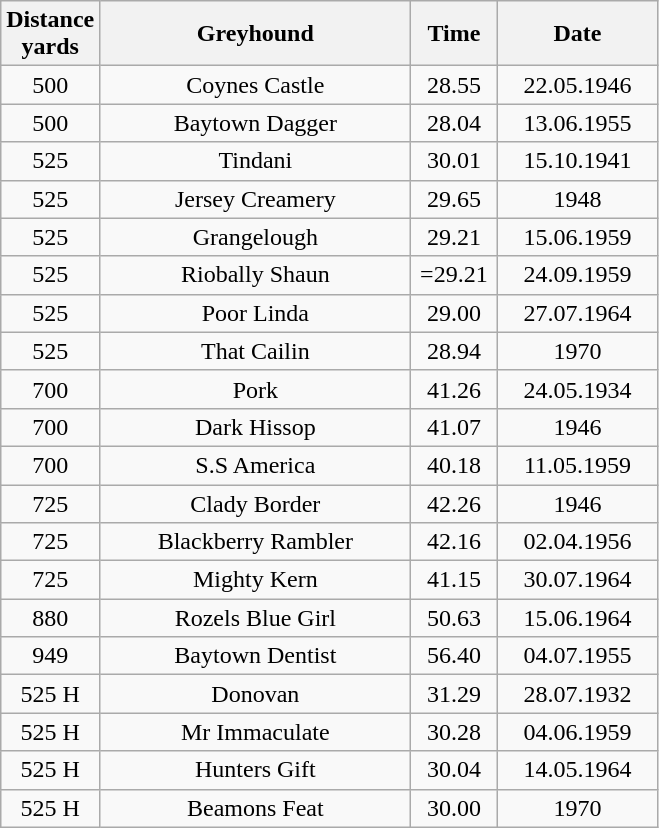<table class="wikitable" style="font-size: 100%">
<tr>
<th width=50>Distance <br>yards</th>
<th width=200>Greyhound</th>
<th width=50>Time</th>
<th width=100>Date</th>
</tr>
<tr align=center>
<td>500</td>
<td>Coynes Castle</td>
<td>28.55</td>
<td>22.05.1946</td>
</tr>
<tr align=center>
<td>500</td>
<td>Baytown Dagger</td>
<td>28.04</td>
<td>13.06.1955</td>
</tr>
<tr align=center>
<td>525</td>
<td>Tindani</td>
<td>30.01</td>
<td>15.10.1941</td>
</tr>
<tr align=center>
<td>525</td>
<td>Jersey Creamery</td>
<td>29.65</td>
<td>1948</td>
</tr>
<tr align=center>
<td>525</td>
<td>Grangelough</td>
<td>29.21</td>
<td>15.06.1959</td>
</tr>
<tr align=center>
<td>525</td>
<td>Riobally Shaun</td>
<td>=29.21</td>
<td>24.09.1959</td>
</tr>
<tr align=center>
<td>525</td>
<td>Poor Linda</td>
<td>29.00</td>
<td>27.07.1964</td>
</tr>
<tr align=center>
<td>525</td>
<td>That Cailin</td>
<td>28.94</td>
<td>1970</td>
</tr>
<tr align=center>
<td>700</td>
<td>Pork</td>
<td>41.26</td>
<td>24.05.1934</td>
</tr>
<tr align=center>
<td>700</td>
<td>Dark Hissop</td>
<td>41.07</td>
<td>1946</td>
</tr>
<tr align=center>
<td>700</td>
<td>S.S America</td>
<td>40.18</td>
<td>11.05.1959</td>
</tr>
<tr align=center>
<td>725</td>
<td>Clady Border</td>
<td>42.26</td>
<td>1946</td>
</tr>
<tr align=center>
<td>725</td>
<td>Blackberry Rambler</td>
<td>42.16</td>
<td>02.04.1956</td>
</tr>
<tr align=center>
<td>725</td>
<td>Mighty Kern</td>
<td>41.15</td>
<td>30.07.1964</td>
</tr>
<tr align=center>
<td>880</td>
<td>Rozels Blue Girl</td>
<td>50.63</td>
<td>15.06.1964</td>
</tr>
<tr align=center>
<td>949</td>
<td>Baytown Dentist</td>
<td>56.40</td>
<td>04.07.1955</td>
</tr>
<tr align=center>
<td>525 H</td>
<td>Donovan</td>
<td>31.29</td>
<td>28.07.1932</td>
</tr>
<tr align=center>
<td>525 H</td>
<td>Mr Immaculate</td>
<td>30.28</td>
<td>04.06.1959</td>
</tr>
<tr align=center>
<td>525 H</td>
<td>Hunters Gift</td>
<td>30.04</td>
<td>14.05.1964</td>
</tr>
<tr align=center>
<td>525 H</td>
<td>Beamons Feat</td>
<td>30.00</td>
<td>1970</td>
</tr>
</table>
